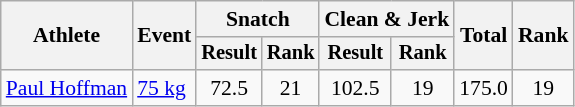<table class="wikitable" style="font-size:90%">
<tr>
<th rowspan="2">Athlete</th>
<th rowspan="2">Event</th>
<th colspan="2">Snatch</th>
<th colspan="2">Clean & Jerk</th>
<th rowspan="2">Total</th>
<th rowspan="2">Rank</th>
</tr>
<tr style="font-size:95%">
<th>Result</th>
<th>Rank</th>
<th>Result</th>
<th>Rank</th>
</tr>
<tr align=center>
<td align=left><a href='#'>Paul Hoffman</a></td>
<td style="text-align:left;"><a href='#'>75 kg</a></td>
<td>72.5</td>
<td>21</td>
<td>102.5</td>
<td>19</td>
<td>175.0</td>
<td>19</td>
</tr>
</table>
